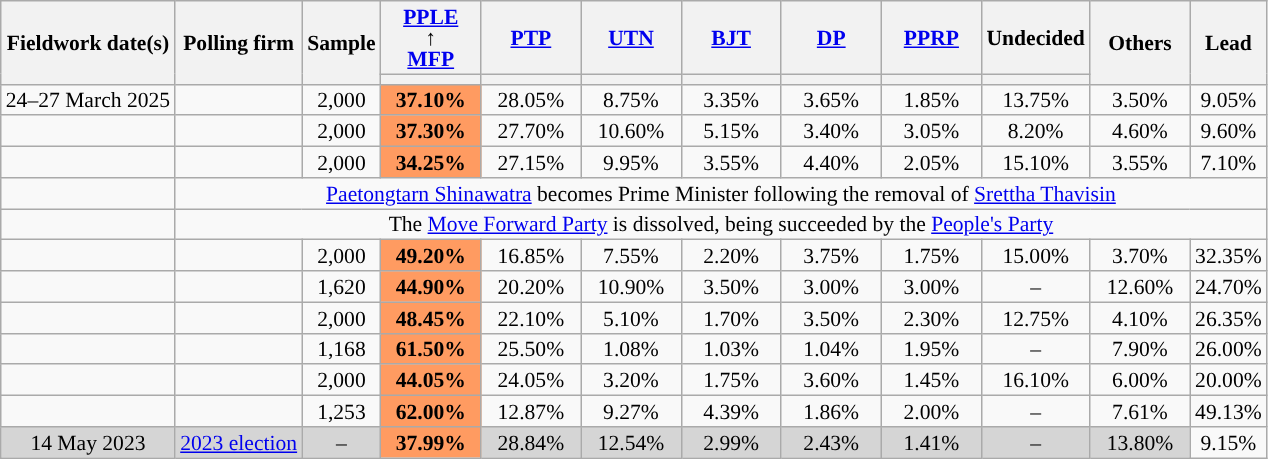<table class="wikitable collapsible sortable" style="text-align:center;font-size:90%;line-height:14px">
<tr>
<th rowspan="2">Fieldwork date(s)</th>
<th rowspan="2">Polling firm</th>
<th rowspan="2">Sample</th>
<th style="width:60px"><a href='#'>PPLE</a><br>↑<br><a href='#'>MFP</a></th>
<th style="width:60px"><a href='#'>PTP</a></th>
<th style="width:60px"><a href='#'>UTN</a></th>
<th style="width:60px"><a href='#'>BJT</a></th>
<th style="width:60px"><a href='#'>DP</a></th>
<th style="width:60px"><a href='#'>PPRP</a></th>
<th>Undecided</th>
<th class="unsortable" rowspan="2" style="width:60px;">Others</th>
<th rowspan="2" class="unsortable">Lead</th>
</tr>
<tr>
<th class="unsortable" style="color:inherit;background:"></th>
<th class="unsortable" style="color:inherit;background:"></th>
<th class="unsortable" style="color:inherit;background:"></th>
<th class="unsortable" style="color:inherit;background:"></th>
<th class="unsortable" style="color:inherit;background:"></th>
<th class="unsortable" style="color:inherit;background:"></th>
<th class="unsortable" style="color:inherit;background:"></th>
</tr>
<tr>
<td>24–27 March 2025</td>
<td></td>
<td>2,000</td>
<td style="background:#ff9b61"><strong>37.10%</strong></td>
<td>28.05%</td>
<td>8.75%</td>
<td>3.35%</td>
<td>3.65%</td>
<td>1.85%</td>
<td>13.75%</td>
<td>3.50%</td>
<td style="background:">9.05%</td>
</tr>
<tr>
<td></td>
<td></td>
<td>2,000</td>
<td style="background:#ff9b61"><strong>37.30%</strong></td>
<td>27.70%</td>
<td>10.60%</td>
<td>5.15%</td>
<td>3.40%</td>
<td>3.05%</td>
<td>8.20%</td>
<td>4.60%</td>
<td style="background:">9.60%</td>
</tr>
<tr>
<td></td>
<td></td>
<td>2,000</td>
<td style="background:#ff9b61"><strong>34.25%</strong></td>
<td>27.15%</td>
<td>9.95%</td>
<td>3.55%</td>
<td>4.40%</td>
<td>2.05%</td>
<td>15.10%</td>
<td>3.55%</td>
<td style="background:">7.10%</td>
</tr>
<tr>
<td></td>
<td colspan="11"><a href='#'>Paetongtarn Shinawatra</a> becomes Prime Minister following the removal of <a href='#'>Srettha Thavisin</a></td>
</tr>
<tr>
<td></td>
<td colspan="11">The <a href='#'>Move Forward Party</a> is dissolved, being succeeded by the <a href='#'>People's Party</a></td>
</tr>
<tr>
<td></td>
<td></td>
<td>2,000</td>
<td style="background:#ff9b61"><strong>49.20%</strong></td>
<td>16.85%</td>
<td>7.55%</td>
<td>2.20%</td>
<td>3.75%</td>
<td>1.75%</td>
<td>15.00%</td>
<td>3.70%</td>
<td style="background:">32.35%</td>
</tr>
<tr>
<td></td>
<td></td>
<td>1,620</td>
<td style="background:#ff9b61"><strong>44.90%</strong></td>
<td>20.20%</td>
<td>10.90%</td>
<td>3.50%</td>
<td>3.00%</td>
<td>3.00%</td>
<td>–</td>
<td>12.60%</td>
<td style="background:">24.70%</td>
</tr>
<tr>
<td></td>
<td></td>
<td>2,000</td>
<td style="background:#ff9b61"><strong>48.45%</strong></td>
<td>22.10%</td>
<td>5.10%</td>
<td>1.70%</td>
<td>3.50%</td>
<td>2.30%</td>
<td>12.75%</td>
<td>4.10%</td>
<td style="background:">26.35%</td>
</tr>
<tr>
<td></td>
<td></td>
<td>1,168</td>
<td style="background:#ff9b61"><strong>61.50%</strong></td>
<td>25.50%</td>
<td>1.08%</td>
<td>1.03%</td>
<td>1.04%</td>
<td>1.95%</td>
<td>–</td>
<td>7.90%</td>
<td style="background:">26.00%</td>
</tr>
<tr>
<td></td>
<td></td>
<td>2,000</td>
<td style="background:#ff9b61"><strong>44.05%</strong></td>
<td>24.05%</td>
<td>3.20%</td>
<td>1.75%</td>
<td>3.60%</td>
<td>1.45%</td>
<td>16.10%</td>
<td>6.00%</td>
<td style="background:">20.00%</td>
</tr>
<tr>
<td></td>
<td></td>
<td>1,253</td>
<td style="background:#ff9b61"><strong>62.00%</strong></td>
<td>12.87%</td>
<td>9.27%</td>
<td>4.39%</td>
<td>1.86%</td>
<td>2.00%</td>
<td>–</td>
<td>7.61%</td>
<td style="background:">49.13%</td>
</tr>
<tr>
<td style="background:#D5D5D5">14 May 2023</td>
<td style="background:#D5D5D5"><a href='#'>2023 election</a></td>
<td style="background:#D5D5D5">–</td>
<td style="background:#ff9b61"><strong>37.99%</strong></td>
<td style="background:#D5D5D5">28.84%</td>
<td style="background:#D5D5D5">12.54%</td>
<td style="background:#D5D5D5">2.99%</td>
<td style="background:#D5D5D5">2.43%</td>
<td style="background:#D5D5D5">1.41%</td>
<td style="background:#D5D5D5">–</td>
<td style="background:#D5D5D5">13.80%</td>
<td style="background:">9.15%</td>
</tr>
</table>
